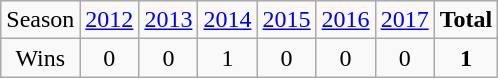<table class="wikitable sortable">
<tr>
<td>Season</td>
<td><a href='#'>2012</a></td>
<td><a href='#'>2013</a></td>
<td><a href='#'>2014</a></td>
<td><a href='#'>2015</a></td>
<td><a href='#'>2016</a></td>
<td><a href='#'>2017</a></td>
<td><strong>Total</strong></td>
</tr>
<tr align=center>
<td>Wins</td>
<td>0</td>
<td>0</td>
<td>1</td>
<td>0</td>
<td>0</td>
<td>0</td>
<td><strong>1</strong></td>
</tr>
</table>
